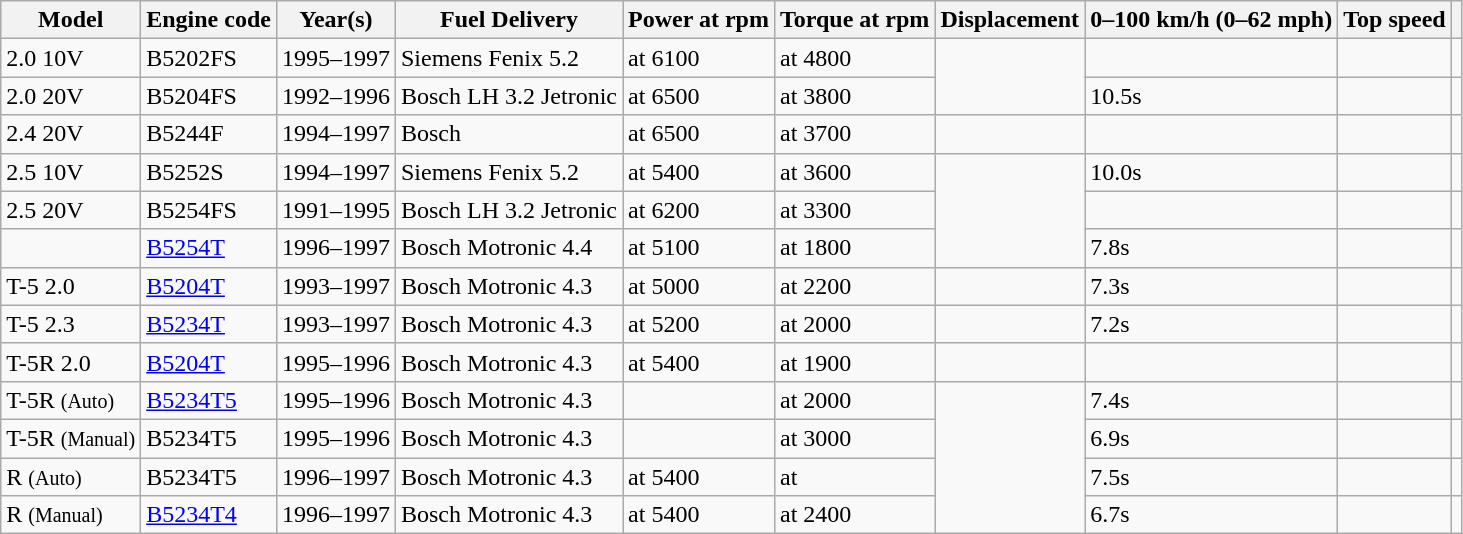<table class="wikitable collapsible">
<tr>
<th>Model</th>
<th>Engine code</th>
<th>Year(s)</th>
<th>Fuel Delivery</th>
<th>Power at rpm</th>
<th>Torque at rpm</th>
<th>Displacement</th>
<th>0–100 km/h (0–62 mph)</th>
<th>Top speed</th>
<th class="unsortable"></th>
</tr>
<tr>
<td>2.0 10V</td>
<td>B5202FS</td>
<td>1995–1997</td>
<td>Siemens Fenix 5.2</td>
<td> at 6100</td>
<td> at 4800</td>
<td rowspan=2></td>
<td></td>
<td></td>
<td align="center"></td>
</tr>
<tr>
<td>2.0 20V</td>
<td>B5204FS</td>
<td>1992–1996</td>
<td>Bosch LH 3.2 Jetronic</td>
<td> at 6500</td>
<td> at 3800</td>
<td>10.5s</td>
<td></td>
<td align="center"></td>
</tr>
<tr>
<td>2.4 20V</td>
<td>B5244F</td>
<td>1994–1997</td>
<td>Bosch</td>
<td> at 6500</td>
<td> at 3700</td>
<td></td>
<td></td>
<td></td>
<td align="center"></td>
</tr>
<tr>
<td>2.5 10V</td>
<td>B5252S</td>
<td>1994–1997</td>
<td>Siemens Fenix 5.2</td>
<td> at 5400</td>
<td> at 3600</td>
<td rowspan=3></td>
<td>10.0s</td>
<td></td>
<td align="center"></td>
</tr>
<tr>
<td>2.5 20V</td>
<td>B5254FS</td>
<td>1991–1995</td>
<td>Bosch LH 3.2 Jetronic</td>
<td> at 6200</td>
<td> at 3300</td>
<td></td>
<td></td>
<td align="center"></td>
</tr>
<tr>
<td></td>
<td><a href='#'>B5254T</a></td>
<td>1996–1997</td>
<td>Bosch Motronic 4.4</td>
<td> at 5100</td>
<td> at 1800</td>
<td>7.8s</td>
<td></td>
<td align="center"></td>
</tr>
<tr>
<td>T-5 2.0</td>
<td><a href='#'>B5204T</a></td>
<td>1993–1997</td>
<td>Bosch Motronic 4.3</td>
<td> at 5000</td>
<td> at 2200</td>
<td></td>
<td>7.3s</td>
<td></td>
<td align="center"></td>
</tr>
<tr>
<td>T-5 2.3</td>
<td><a href='#'>B5234T</a></td>
<td>1993–1997</td>
<td>Bosch Motronic 4.3</td>
<td> at 5200</td>
<td> at 2000</td>
<td></td>
<td>7.2s</td>
<td></td>
<td align="center"></td>
</tr>
<tr>
<td>T-5R 2.0</td>
<td><a href='#'>B5204T</a></td>
<td>1995–1996</td>
<td>Bosch Motronic 4.3</td>
<td> at 5400</td>
<td> at 1900</td>
<td></td>
<td></td>
<td></td>
<td align="center"></td>
</tr>
<tr>
<td>T-5R <small>(Auto)</small></td>
<td><a href='#'>B5234T5</a></td>
<td>1995–1996</td>
<td>Bosch Motronic 4.3</td>
<td></td>
<td> at 2000</td>
<td rowspan=4></td>
<td>7.4s</td>
<td></td>
<td align="center"></td>
</tr>
<tr>
<td>T-5R <small>(Manual)</small></td>
<td>B5234T5</td>
<td>1995–1996</td>
<td>Bosch Motronic 4.3</td>
<td></td>
<td> at 3000</td>
<td>6.9s</td>
<td></td>
<td align="center"></td>
</tr>
<tr>
<td>R <small>(Auto)</small></td>
<td>B5234T5</td>
<td>1996–1997</td>
<td>Bosch Motronic 4.3</td>
<td> at 5400</td>
<td> at</td>
<td>7.5s</td>
<td></td>
<td align="center"></td>
</tr>
<tr>
<td>R <small>(Manual)</small></td>
<td><a href='#'>B5234T4</a></td>
<td>1996–1997</td>
<td>Bosch Motronic 4.3</td>
<td> at 5400</td>
<td> at 2400</td>
<td>6.7s</td>
<td></td>
<td align="center"></td>
</tr>
</table>
